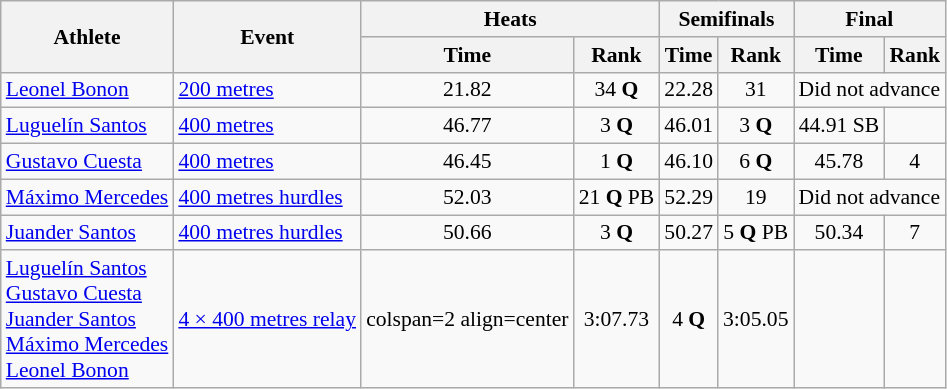<table class=wikitable style="font-size:90%;">
<tr>
<th rowspan="2">Athlete</th>
<th rowspan="2">Event</th>
<th colspan="2">Heats</th>
<th colspan="2">Semifinals</th>
<th colspan="2">Final</th>
</tr>
<tr>
<th>Time</th>
<th>Rank</th>
<th>Time</th>
<th>Rank</th>
<th>Time</th>
<th>Rank</th>
</tr>
<tr style="border-top: single;">
<td><a href='#'>Leonel Bonon</a></td>
<td><a href='#'>200 metres</a></td>
<td align=center>21.82</td>
<td align=center>34 <strong>Q</strong></td>
<td align=center>22.28</td>
<td align=center>31</td>
<td colspan= 2>Did not advance</td>
</tr>
<tr style="border-top: single;">
<td><a href='#'>Luguelín Santos</a></td>
<td><a href='#'>400 metres</a></td>
<td align=center>46.77</td>
<td align=center>3 <strong>Q</strong></td>
<td align=center>46.01</td>
<td align=center>3 <strong>Q</strong></td>
<td align=center>44.91 SB</td>
<td align=center></td>
</tr>
<tr style="border-top: single;">
<td><a href='#'>Gustavo Cuesta</a></td>
<td><a href='#'>400 metres</a></td>
<td align=center>46.45</td>
<td align=center>1 <strong>Q</strong></td>
<td align=center>46.10</td>
<td align=center>6 <strong>Q</strong></td>
<td align=center>45.78</td>
<td align=center>4</td>
</tr>
<tr style="border-top: single;">
<td><a href='#'>Máximo Mercedes</a></td>
<td><a href='#'>400 metres hurdles</a></td>
<td align=center>52.03</td>
<td align=center>21 <strong>Q</strong> PB</td>
<td align=center>52.29</td>
<td align=center>19</td>
<td colspan= 2 align=center>Did not advance</td>
</tr>
<tr style="border-top: single;">
<td><a href='#'>Juander Santos</a></td>
<td><a href='#'>400 metres hurdles</a></td>
<td align=center>50.66</td>
<td align=center>3 <strong>Q</strong></td>
<td align=center>50.27</td>
<td align=center>5 <strong>Q</strong> PB</td>
<td align=center>50.34</td>
<td align=center>7</td>
</tr>
<tr style="border-top: single;">
<td><a href='#'>Luguelín Santos</a><br><a href='#'>Gustavo Cuesta</a><br><a href='#'>Juander Santos</a><br><a href='#'>Máximo Mercedes</a><br><a href='#'>Leonel Bonon</a></td>
<td><a href='#'>4 × 400 metres relay</a></td>
<td>colspan=2 align=center </td>
<td align=center>3:07.73</td>
<td align=center>4 <strong>Q</strong></td>
<td align=center>3:05.05</td>
<td align=center></td>
</tr>
</table>
